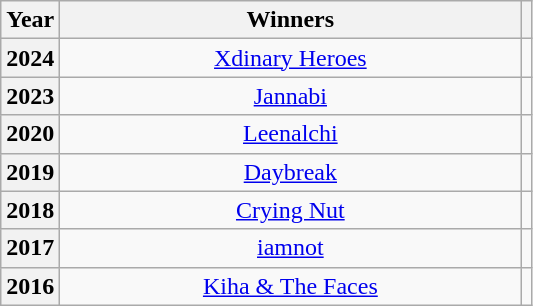<table class="wikitable sortable plainrowheaders" style="text-align: center;">
<tr>
<th scope="col">Year</th>
<th scope="col" style="width:300px">Winners</th>
<th scope="col" class="unsortable"></th>
</tr>
<tr>
<th scope="row">2024</th>
<td><a href='#'>Xdinary Heroes</a></td>
<td style="text-align:center"></td>
</tr>
<tr>
<th scope="row">2023</th>
<td><a href='#'>Jannabi</a></td>
<td style="text-align:center"></td>
</tr>
<tr>
<th scope="row">2020</th>
<td><a href='#'>Leenalchi</a></td>
<td style="text-align:center"></td>
</tr>
<tr>
<th scope="row">2019</th>
<td><a href='#'>Daybreak</a></td>
<td style="text-align:center"></td>
</tr>
<tr>
<th scope="row">2018</th>
<td><a href='#'>Crying Nut</a></td>
<td style="text-align:center"></td>
</tr>
<tr>
<th scope="row">2017</th>
<td><a href='#'>iamnot</a></td>
<td style="text-align:center"></td>
</tr>
<tr>
<th scope="row">2016</th>
<td><a href='#'>Kiha & The Faces</a></td>
<td style="text-align:center"></td>
</tr>
</table>
